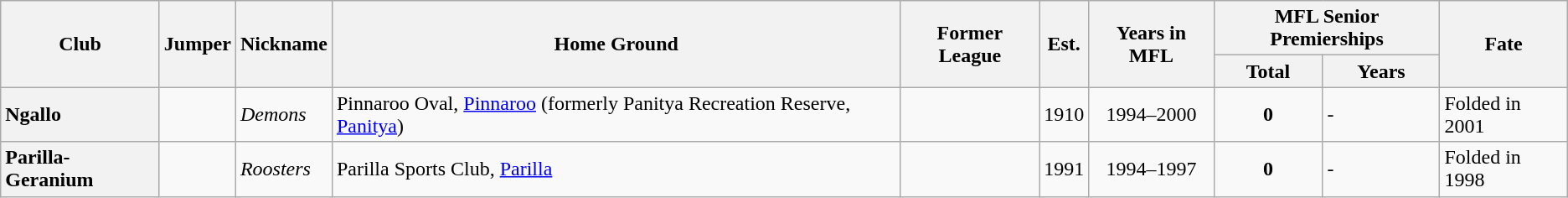<table class="wikitable sortable">
<tr>
<th rowspan="2">Club</th>
<th rowspan="2">Jumper</th>
<th rowspan="2">Nickname</th>
<th rowspan="2">Home Ground</th>
<th rowspan="2">Former League</th>
<th rowspan="2">Est.</th>
<th rowspan="2">Years in MFL</th>
<th colspan="2">MFL Senior Premierships</th>
<th rowspan="2">Fate</th>
</tr>
<tr>
<th>Total</th>
<th>Years</th>
</tr>
<tr>
<th style="text-align:left">Ngallo</th>
<td></td>
<td><em>Demons</em></td>
<td>Pinnaroo Oval, <a href='#'>Pinnaroo</a> (formerly Panitya Recreation Reserve, <a href='#'>Panitya</a>)</td>
<td style="text-align:center;"></td>
<td style="text-align:center;">1910</td>
<td style="text-align:center;">1994–2000</td>
<td style="text-align:center;"><strong>0</strong></td>
<td>-</td>
<td>Folded in 2001</td>
</tr>
<tr>
<th style="text-align:left">Parilla-Geranium</th>
<td></td>
<td><em>Roosters</em></td>
<td>Parilla Sports Club, <a href='#'>Parilla</a></td>
<td style="text-align:center;"></td>
<td style="text-align:center;">1991</td>
<td style="text-align:center;">1994–1997</td>
<td style="text-align:center;"><strong>0</strong></td>
<td>-</td>
<td>Folded in 1998</td>
</tr>
</table>
